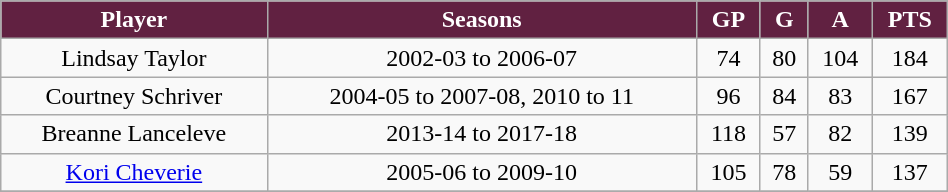<table class="wikitable" width="50%">
<tr align="center"  style=" background:#612141;color:#FFFFFF;">
<td><strong>Player</strong></td>
<td><strong>Seasons</strong></td>
<td><strong>GP</strong></td>
<td><strong>G</strong></td>
<td><strong>A</strong></td>
<td><strong>PTS</strong></td>
</tr>
<tr align="center" bgcolor="">
<td>Lindsay Taylor</td>
<td>2002-03 to 2006-07</td>
<td>74</td>
<td>80</td>
<td>104</td>
<td>184</td>
</tr>
<tr align="center" bgcolor="">
<td>Courtney Schriver</td>
<td>2004-05 to 2007-08, 2010 to 11</td>
<td>96</td>
<td>84</td>
<td>83</td>
<td>167</td>
</tr>
<tr align="center" bgcolor="">
<td>Breanne Lanceleve</td>
<td>2013-14 to 2017-18</td>
<td>118</td>
<td>57</td>
<td>82</td>
<td>139</td>
</tr>
<tr align="center" bgcolor="">
<td><a href='#'>Kori Cheverie</a></td>
<td>2005-06 to 2009-10</td>
<td>105</td>
<td>78</td>
<td>59</td>
<td>137</td>
</tr>
<tr align="center" bgcolor="">
</tr>
</table>
